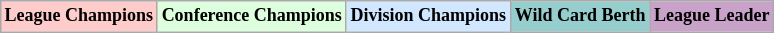<table class="wikitable"  style="margin:auto; font-size:75%;">
<tr>
<td style="text-align:center; background:#fcc;"><strong>League Champions</strong></td>
<td style="text-align:center; background:#dfd;"><strong>Conference Champions</strong></td>
<td style="text-align:center; background:#d0e7ff;"><strong>Division Champions</strong></td>
<td style="text-align:center; background:#96cdcd;"><strong>Wild Card Berth</strong></td>
<td style="text-align:center; background:#c8a2c8;"><strong>League Leader</strong></td>
</tr>
</table>
